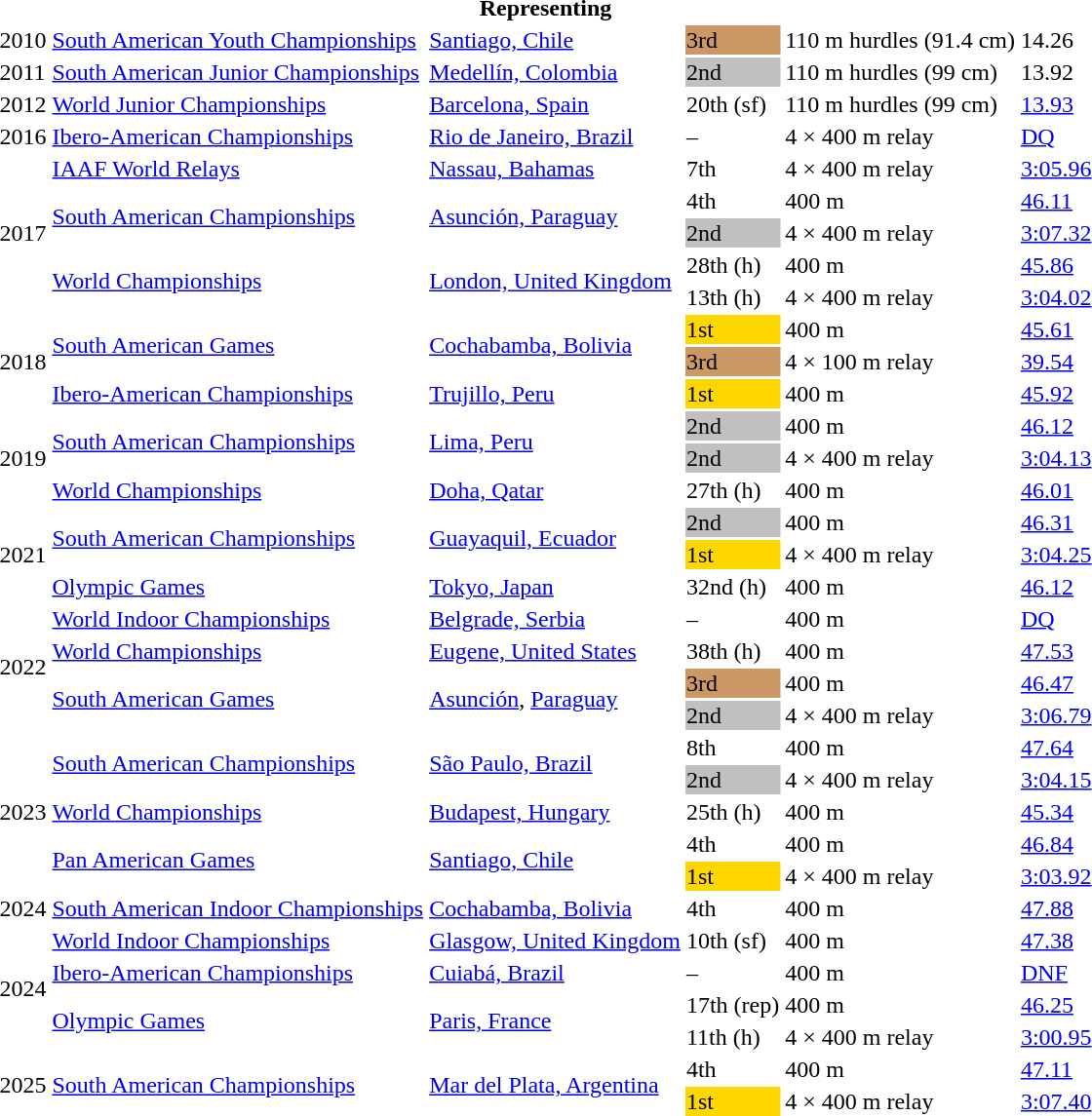<table>
<tr>
<th colspan="6">Representing </th>
</tr>
<tr>
<td>2010</td>
<td><a href='#'>South American Youth Championships</a></td>
<td><a href='#'>Santiago, Chile</a></td>
<td bgcolor=cc9966>3rd</td>
<td>110 m hurdles (91.4 cm)</td>
<td>14.26</td>
</tr>
<tr>
<td>2011</td>
<td><a href='#'>South American Junior Championships</a></td>
<td><a href='#'>Medellín, Colombia</a></td>
<td bgcolor=silver>2nd</td>
<td>110 m hurdles (99 cm)</td>
<td>13.92</td>
</tr>
<tr>
<td>2012</td>
<td><a href='#'>World Junior Championships</a></td>
<td><a href='#'>Barcelona, Spain</a></td>
<td>20th (sf)</td>
<td>110 m hurdles (99 cm)</td>
<td><a href='#'>13.93</a></td>
</tr>
<tr>
<td>2016</td>
<td><a href='#'>Ibero-American Championships</a></td>
<td><a href='#'>Rio de Janeiro, Brazil</a></td>
<td>–</td>
<td>4 × 400 m relay</td>
<td><a href='#'>DQ</a></td>
</tr>
<tr>
<td rowspan=5>2017</td>
<td><a href='#'>IAAF World Relays</a></td>
<td><a href='#'>Nassau, Bahamas</a></td>
<td>7th</td>
<td>4 × 400 m relay</td>
<td><a href='#'>3:05.96</a></td>
</tr>
<tr>
<td rowspan=2><a href='#'>South American Championships</a></td>
<td rowspan=2><a href='#'>Asunción, Paraguay</a></td>
<td>4th</td>
<td>400 m</td>
<td><a href='#'>46.11</a></td>
</tr>
<tr>
<td bgcolor=silver>2nd</td>
<td>4 × 400 m relay</td>
<td><a href='#'>3:07.32</a></td>
</tr>
<tr>
<td rowspan=2><a href='#'>World Championships</a></td>
<td rowspan=2><a href='#'>London, United Kingdom</a></td>
<td>28th (h)</td>
<td>400 m</td>
<td><a href='#'>45.86</a></td>
</tr>
<tr>
<td>13th (h)</td>
<td>4 × 400 m relay</td>
<td><a href='#'>3:04.02</a></td>
</tr>
<tr>
<td rowspan=3>2018</td>
<td rowspan=2><a href='#'>South American Games</a></td>
<td rowspan=2><a href='#'>Cochabamba, Bolivia</a></td>
<td bgcolor=gold>1st</td>
<td>400 m</td>
<td><a href='#'>45.61</a></td>
</tr>
<tr>
<td bgcolor=cc9966>3rd</td>
<td>4 × 100 m relay</td>
<td><a href='#'>39.54</a></td>
</tr>
<tr>
<td><a href='#'>Ibero-American Championships</a></td>
<td><a href='#'>Trujillo, Peru</a></td>
<td bgcolor=gold>1st</td>
<td>400 m</td>
<td><a href='#'>45.92</a></td>
</tr>
<tr>
<td rowspan=3>2019</td>
<td rowspan=2><a href='#'>South American Championships</a></td>
<td rowspan=2><a href='#'>Lima, Peru</a></td>
<td bgcolor=silver>2nd</td>
<td>400 m</td>
<td><a href='#'>46.12</a></td>
</tr>
<tr>
<td bgcolor=silver>2nd</td>
<td>4 × 400 m relay</td>
<td><a href='#'>3:04.13</a></td>
</tr>
<tr>
<td><a href='#'>World Championships</a></td>
<td><a href='#'>Doha, Qatar</a></td>
<td>27th (h)</td>
<td>400 m</td>
<td><a href='#'>46.01</a></td>
</tr>
<tr>
<td rowspan=3>2021</td>
<td rowspan=2><a href='#'>South American Championships</a></td>
<td rowspan=2><a href='#'>Guayaquil, Ecuador</a></td>
<td bgcolor=silver>2nd</td>
<td>400 m</td>
<td><a href='#'>46.31</a></td>
</tr>
<tr>
<td bgcolor=gold>1st</td>
<td>4 × 400 m relay</td>
<td><a href='#'>3:04.25</a></td>
</tr>
<tr>
<td><a href='#'>Olympic Games</a></td>
<td><a href='#'>Tokyo, Japan</a></td>
<td>32nd (h)</td>
<td>400 m</td>
<td><a href='#'>46.12</a></td>
</tr>
<tr>
<td rowspan=4>2022</td>
<td><a href='#'>World Indoor Championships</a></td>
<td><a href='#'>Belgrade, Serbia</a></td>
<td>–</td>
<td>400 m</td>
<td><a href='#'>DQ</a></td>
</tr>
<tr>
<td><a href='#'>World Championships</a></td>
<td><a href='#'>Eugene, United States</a></td>
<td>38th (h)</td>
<td>400 m</td>
<td><a href='#'>47.53</a></td>
</tr>
<tr>
<td rowspan=2><a href='#'>South American Games</a></td>
<td rowspan=2><a href='#'>Asunción</a>, <a href='#'>Paraguay</a></td>
<td bgcolor=cc9966>3rd</td>
<td>400 m</td>
<td><a href='#'>46.47</a></td>
</tr>
<tr>
<td bgcolor=silver>2nd</td>
<td>4 × 400 m relay</td>
<td><a href='#'>3:06.79</a></td>
</tr>
<tr>
<td rowspan=5>2023</td>
<td rowspan=2><a href='#'>South American Championships</a></td>
<td rowspan=2><a href='#'>São Paulo, Brazil</a></td>
<td>8th</td>
<td>400 m</td>
<td><a href='#'>47.64</a></td>
</tr>
<tr>
<td bgcolor=silver>2nd</td>
<td>4 × 400 m relay</td>
<td><a href='#'>3:04.15</a></td>
</tr>
<tr>
<td><a href='#'>World Championships</a></td>
<td><a href='#'>Budapest, Hungary</a></td>
<td>25th (h)</td>
<td>400 m</td>
<td><a href='#'>45.34</a></td>
</tr>
<tr>
<td rowspan=2><a href='#'>Pan American Games</a></td>
<td rowspan=2><a href='#'>Santiago, Chile</a></td>
<td>4th</td>
<td>400 m</td>
<td><a href='#'>46.84</a></td>
</tr>
<tr>
<td bgcolor=gold>1st</td>
<td>4 × 400 m relay</td>
<td><a href='#'>3:03.92</a></td>
</tr>
<tr>
<td>2024</td>
<td><a href='#'>South American Indoor Championships</a></td>
<td><a href='#'>Cochabamba, Bolivia</a></td>
<td>4th</td>
<td>400 m</td>
<td><a href='#'>47.88</a></td>
</tr>
<tr>
<td rowspan=4>2024</td>
<td><a href='#'>World Indoor Championships</a></td>
<td><a href='#'>Glasgow, United Kingdom</a></td>
<td>10th (sf)</td>
<td>400 m</td>
<td><a href='#'>47.38</a></td>
</tr>
<tr>
<td><a href='#'>Ibero-American Championships</a></td>
<td><a href='#'>Cuiabá, Brazil</a></td>
<td>–</td>
<td>400 m</td>
<td><a href='#'>DNF</a></td>
</tr>
<tr>
<td rowspan=2><a href='#'>Olympic Games</a></td>
<td rowspan=2><a href='#'>Paris, France</a></td>
<td>17th (rep)</td>
<td>400 m</td>
<td><a href='#'>46.25</a></td>
</tr>
<tr>
<td>11th (h)</td>
<td>4 × 400 m relay</td>
<td><a href='#'>3:00.95</a></td>
</tr>
<tr>
<td rowspan=2>2025</td>
<td rowspan=2><a href='#'>South American Championships</a></td>
<td rowspan=2><a href='#'>Mar del Plata, Argentina</a></td>
<td>4th</td>
<td>400 m</td>
<td><a href='#'>47.11</a></td>
</tr>
<tr>
<td bgcolor=gold>1st</td>
<td>4 × 400 m relay</td>
<td><a href='#'>3:07.40</a></td>
</tr>
</table>
